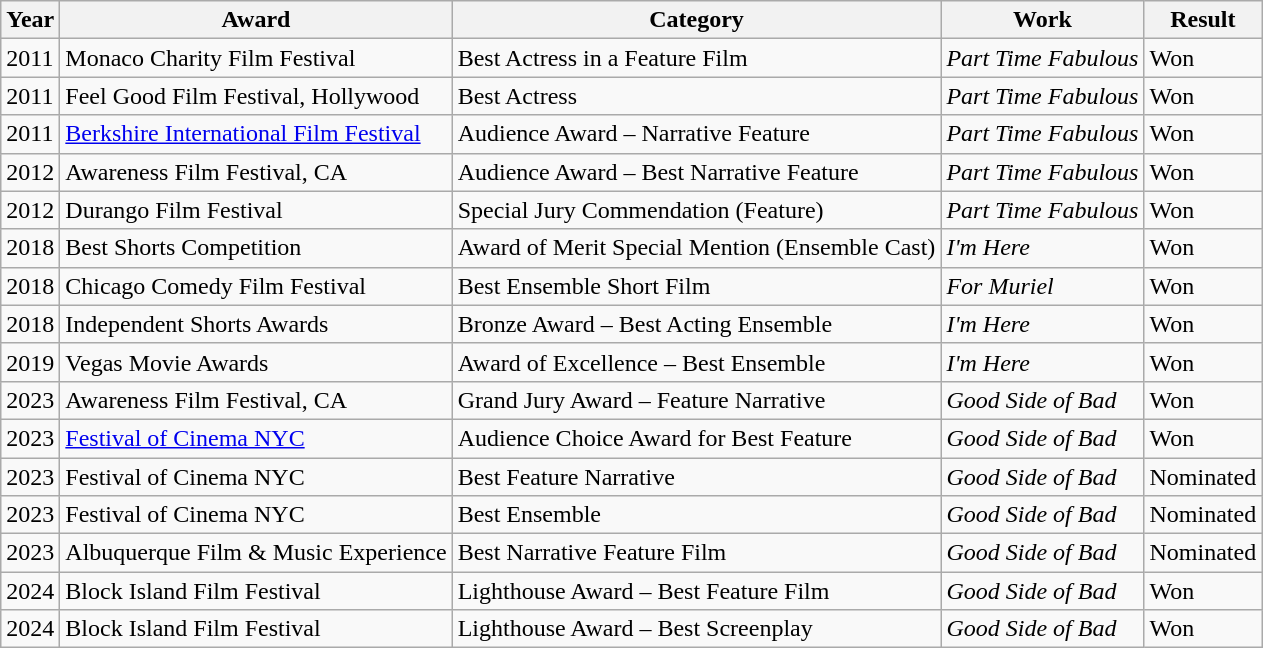<table class="wikitable sortable">
<tr>
<th>Year</th>
<th>Award</th>
<th>Category</th>
<th>Work</th>
<th>Result</th>
</tr>
<tr>
<td>2011</td>
<td>Monaco Charity Film Festival</td>
<td>Best Actress in a Feature Film</td>
<td><em>Part Time Fabulous</em></td>
<td>Won</td>
</tr>
<tr>
<td>2011</td>
<td>Feel Good Film Festival, Hollywood</td>
<td>Best Actress</td>
<td><em>Part Time Fabulous</em></td>
<td>Won</td>
</tr>
<tr>
<td>2011</td>
<td><a href='#'>Berkshire International Film Festival</a></td>
<td>Audience Award – Narrative Feature</td>
<td><em>Part Time Fabulous</em></td>
<td>Won</td>
</tr>
<tr>
<td>2012</td>
<td>Awareness Film Festival, CA</td>
<td>Audience Award – Best Narrative Feature</td>
<td><em>Part Time Fabulous</em></td>
<td>Won</td>
</tr>
<tr>
<td>2012</td>
<td>Durango Film Festival</td>
<td>Special Jury Commendation (Feature)</td>
<td><em>Part Time Fabulous</em></td>
<td>Won</td>
</tr>
<tr>
<td>2018</td>
<td>Best Shorts Competition</td>
<td>Award of Merit Special Mention (Ensemble Cast)</td>
<td><em>I'm Here</em></td>
<td>Won</td>
</tr>
<tr>
<td>2018</td>
<td>Chicago Comedy Film Festival</td>
<td>Best Ensemble Short Film</td>
<td><em>For Muriel</em></td>
<td>Won</td>
</tr>
<tr>
<td>2018</td>
<td>Independent Shorts Awards</td>
<td>Bronze Award – Best Acting Ensemble</td>
<td><em>I'm Here</em></td>
<td>Won</td>
</tr>
<tr>
<td>2019</td>
<td>Vegas Movie Awards</td>
<td>Award of Excellence – Best Ensemble</td>
<td><em>I'm Here</em></td>
<td>Won</td>
</tr>
<tr>
<td>2023</td>
<td>Awareness Film Festival, CA</td>
<td>Grand Jury Award – Feature Narrative</td>
<td><em>Good Side of Bad</em></td>
<td>Won</td>
</tr>
<tr>
<td>2023</td>
<td><a href='#'>Festival of Cinema NYC</a></td>
<td>Audience Choice Award for Best Feature</td>
<td><em>Good Side of Bad</em></td>
<td>Won</td>
</tr>
<tr>
<td>2023</td>
<td>Festival of Cinema NYC</td>
<td>Best Feature Narrative</td>
<td><em>Good Side of Bad</em></td>
<td>Nominated</td>
</tr>
<tr>
<td>2023</td>
<td>Festival of Cinema NYC</td>
<td>Best Ensemble</td>
<td><em>Good Side of Bad</em></td>
<td>Nominated</td>
</tr>
<tr>
<td>2023</td>
<td>Albuquerque Film & Music Experience</td>
<td>Best Narrative Feature Film</td>
<td><em>Good Side of Bad</em></td>
<td>Nominated</td>
</tr>
<tr>
<td>2024</td>
<td>Block Island Film Festival</td>
<td>Lighthouse Award – Best Feature Film</td>
<td><em>Good Side of Bad</em></td>
<td>Won</td>
</tr>
<tr>
<td>2024</td>
<td>Block Island Film Festival</td>
<td>Lighthouse Award – Best Screenplay</td>
<td><em>Good Side of Bad</em></td>
<td>Won</td>
</tr>
</table>
